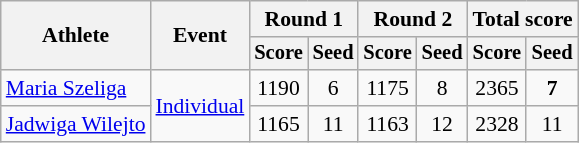<table class="wikitable" style="font-size:90%">
<tr>
<th rowspan="2">Athlete</th>
<th rowspan="2">Event</th>
<th colspan="2">Round 1</th>
<th colspan="2">Round 2</th>
<th colspan="2">Total score</th>
</tr>
<tr style="font-size:95%">
<th>Score</th>
<th>Seed</th>
<th>Score</th>
<th>Seed</th>
<th>Score</th>
<th>Seed</th>
</tr>
<tr align=center>
<td align=left><a href='#'>Maria Szeliga</a></td>
<td style="text-align:left;" rowspan="2"><a href='#'>Individual</a></td>
<td>1190</td>
<td>6</td>
<td>1175</td>
<td>8</td>
<td>2365</td>
<td><strong>7</strong></td>
</tr>
<tr align=center>
<td align=left><a href='#'>Jadwiga Wilejto</a></td>
<td>1165</td>
<td>11</td>
<td>1163</td>
<td>12</td>
<td>2328</td>
<td>11</td>
</tr>
</table>
